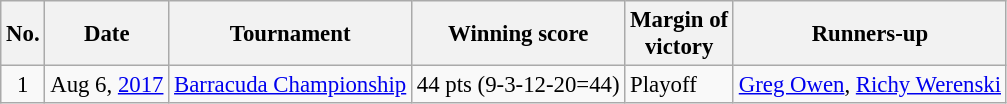<table class="wikitable" style="font-size:95%;">
<tr>
<th>No.</th>
<th>Date</th>
<th>Tournament</th>
<th>Winning score</th>
<th>Margin of<br>victory</th>
<th>Runners-up</th>
</tr>
<tr>
<td align=center>1</td>
<td align=right>Aug 6, <a href='#'>2017</a></td>
<td><a href='#'>Barracuda Championship</a></td>
<td>44 pts (9-3-12-20=44)</td>
<td>Playoff</td>
<td> <a href='#'>Greg Owen</a>,  <a href='#'>Richy Werenski</a></td>
</tr>
</table>
